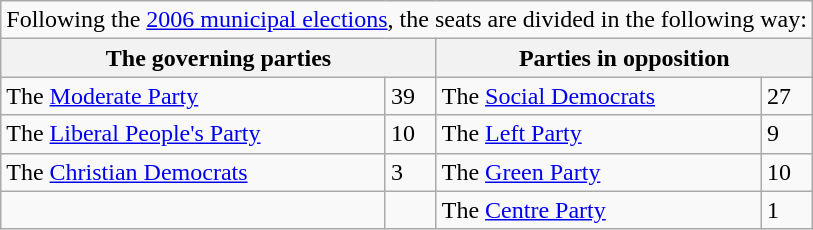<table class="wikitable" border="1">
<tr>
<td colspan="4">Following the <a href='#'>2006 municipal elections</a>, the seats are divided in the following way:</td>
</tr>
<tr>
<th colspan="2"><strong>The governing parties</strong></th>
<th colspan="2"><strong>Parties in opposition</strong></th>
</tr>
<tr style="vertical-align:top;">
<td>The <a href='#'>Moderate Party</a></td>
<td>39</td>
<td>The <a href='#'>Social Democrats</a></td>
<td>27</td>
</tr>
<tr>
<td>The <a href='#'>Liberal People's Party</a></td>
<td>10</td>
<td>The <a href='#'>Left Party</a></td>
<td>9</td>
</tr>
<tr>
<td>The <a href='#'>Christian Democrats</a></td>
<td>3</td>
<td>The <a href='#'>Green Party</a></td>
<td>10</td>
</tr>
<tr>
<td></td>
<td></td>
<td>The <a href='#'>Centre Party</a></td>
<td>1</td>
</tr>
</table>
